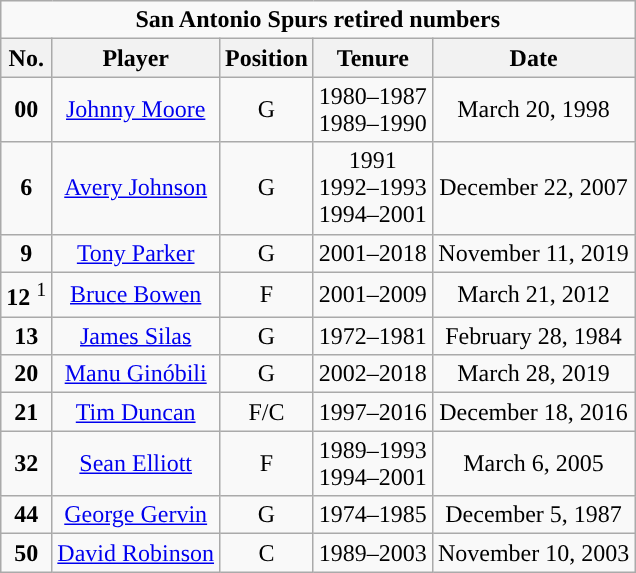<table class="wikitable sortable" style="text-align:center">
<tr>
<td colspan="5"><strong>San Antonio Spurs retired numbers</strong></td>
</tr>
<tr>
<th>No.</th>
<th>Player</th>
<th>Position</th>
<th>Tenure</th>
<th>Date</th>
</tr>
<tr>
<td><strong>00</strong></td>
<td><a href='#'>Johnny Moore</a></td>
<td>G</td>
<td>1980–1987<br>1989–1990</td>
<td>March 20, 1998</td>
</tr>
<tr>
<td><strong>6</strong></td>
<td><a href='#'>Avery Johnson</a></td>
<td>G</td>
<td>1991<br>1992–1993<br>1994–2001</td>
<td>December 22, 2007</td>
</tr>
<tr>
<td><strong>9</strong></td>
<td><a href='#'>Tony Parker</a></td>
<td>G</td>
<td>2001–2018</td>
<td>November 11, 2019</td>
</tr>
<tr>
<td><strong>12</strong> <sup>1</sup></td>
<td><a href='#'>Bruce Bowen</a></td>
<td>F</td>
<td>2001–2009</td>
<td>March 21, 2012</td>
</tr>
<tr>
<td><strong>13</strong></td>
<td><a href='#'>James Silas</a></td>
<td>G</td>
<td>1972–1981</td>
<td>February 28, 1984</td>
</tr>
<tr>
<td><strong>20</strong></td>
<td><a href='#'>Manu Ginóbili</a></td>
<td>G</td>
<td>2002–2018</td>
<td>March 28, 2019</td>
</tr>
<tr>
<td><strong>21</strong></td>
<td><a href='#'>Tim Duncan</a></td>
<td>F/C</td>
<td>1997–2016</td>
<td>December 18, 2016</td>
</tr>
<tr>
<td><strong>32</strong></td>
<td><a href='#'>Sean Elliott</a></td>
<td>F</td>
<td>1989–1993<br>1994–2001</td>
<td>March 6, 2005</td>
</tr>
<tr>
<td><strong>44</strong></td>
<td><a href='#'>George Gervin</a></td>
<td>G</td>
<td>1974–1985</td>
<td>December 5, 1987</td>
</tr>
<tr>
<td><strong>50</strong></td>
<td><a href='#'>David Robinson</a></td>
<td>C</td>
<td>1989–2003</td>
<td>November 10, 2003</td>
</tr>
</table>
